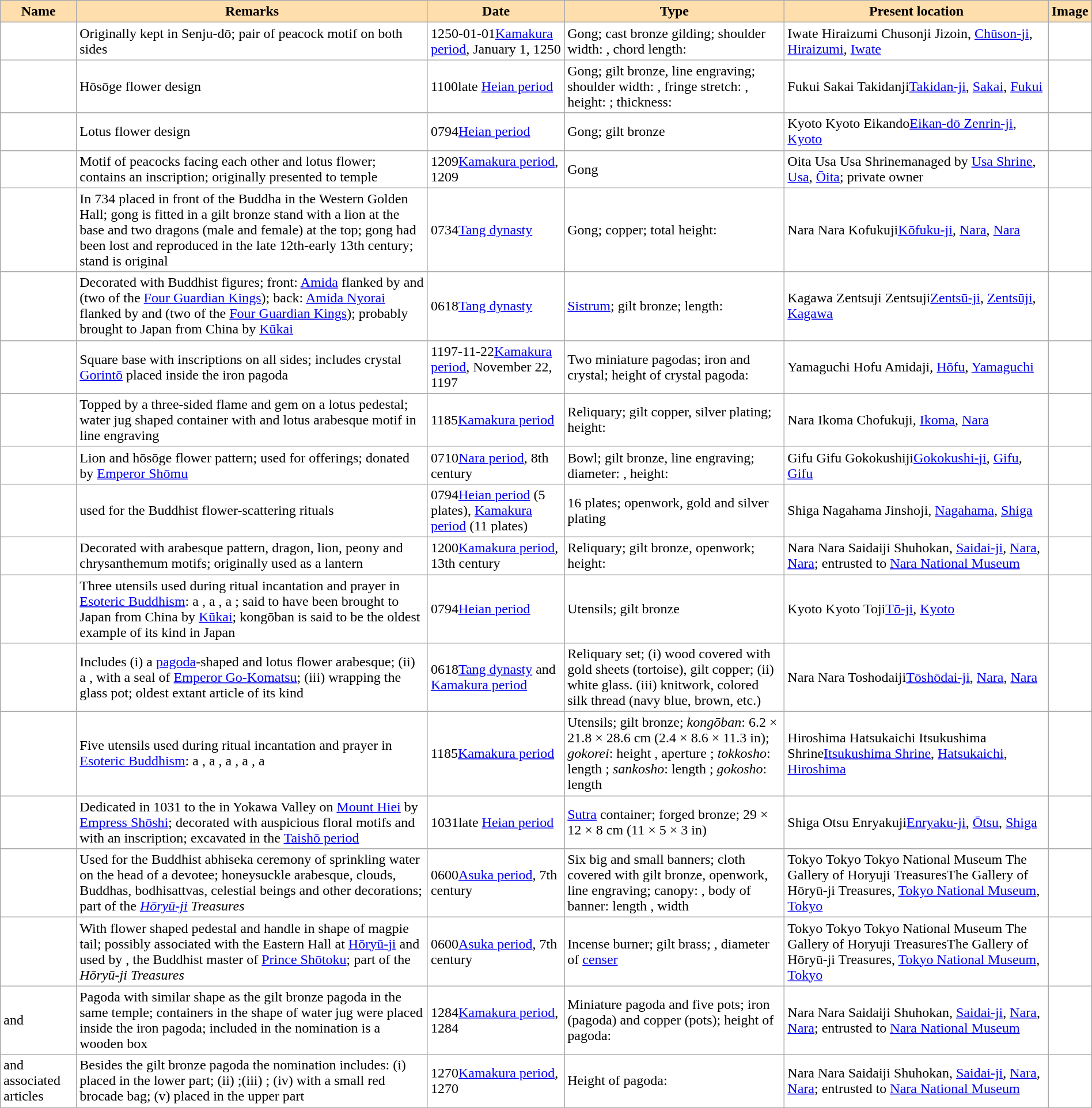<table class="wikitable sortable" width="100%" style="background:#ffffff;">
<tr>
<th align="left" style="background:#ffdead;">Name</th>
<th align="left" style="background:#ffdead;" class="unsortable">Remarks</th>
<th align="left" style="background:#ffdead;">Date</th>
<th align="left" style="background:#ffdead;" class="unsortable">Type</th>
<th align="left" style="background:#ffdead;">Present location</th>
<th align="left" style="background:#ffdead;" class="unsortable">Image</th>
</tr>
<tr>
<td></td>
<td>Originally kept in Senju-dō; pair of peacock motif on both sides</td>
<td><span>1250-01-01</span><a href='#'>Kamakura period</a>, January 1, 1250</td>
<td>Gong; cast bronze gilding; shoulder width: , chord length: </td>
<td><span>Iwate Hiraizumi Chusonji Jizoin</span>, <a href='#'>Chūson-ji</a>, <a href='#'>Hiraizumi</a>, <a href='#'>Iwate</a></td>
<td></td>
</tr>
<tr>
<td></td>
<td>Hōsōge flower design</td>
<td><span>1100</span>late <a href='#'>Heian period</a></td>
<td>Gong; gilt bronze, line engraving; shoulder width: , fringe stretch: , height: ; thickness: </td>
<td><span>Fukui Sakai Takidanji</span><a href='#'>Takidan-ji</a>, <a href='#'>Sakai</a>, <a href='#'>Fukui</a></td>
<td></td>
</tr>
<tr>
<td></td>
<td>Lotus flower design</td>
<td><span>0794</span><a href='#'>Heian period</a></td>
<td>Gong; gilt bronze</td>
<td><span>Kyoto Kyoto Eikando</span><a href='#'>Eikan-dō Zenrin-ji</a>, <a href='#'>Kyoto</a></td>
<td></td>
</tr>
<tr>
<td></td>
<td>Motif of peacocks facing each other and lotus flower; contains an inscription; originally presented to  temple</td>
<td><span>1209</span><a href='#'>Kamakura period</a>, 1209</td>
<td>Gong</td>
<td><span>Oita Usa Usa Shrine</span>managed by <a href='#'>Usa Shrine</a>, <a href='#'>Usa</a>, <a href='#'>Ōita</a>; private owner</td>
<td></td>
</tr>
<tr>
<td></td>
<td>In 734 placed in front of the Buddha in the Western Golden Hall; gong is fitted in a gilt bronze stand with a lion at the base and two dragons (male and female) at the top; gong had been lost and reproduced in the late 12th-early 13th century; stand is original</td>
<td><span>0734</span><a href='#'>Tang dynasty</a></td>
<td>Gong; copper; total height: </td>
<td><span>Nara Nara Kofukuji</span><a href='#'>Kōfuku-ji</a>, <a href='#'>Nara</a>, <a href='#'>Nara</a></td>
<td></td>
</tr>
<tr>
<td></td>
<td>Decorated with Buddhist figures; front: <a href='#'>Amida</a> flanked by  and  (two of the <a href='#'>Four Guardian Kings</a>); back: <a href='#'>Amida Nyorai</a> flanked by  and  (two of the <a href='#'>Four Guardian Kings</a>); probably brought to Japan from China by <a href='#'>Kūkai</a></td>
<td><span>0618</span><a href='#'>Tang dynasty</a></td>
<td><a href='#'>Sistrum</a>; gilt bronze; length: </td>
<td><span>Kagawa Zentsuji Zentsuji</span><a href='#'>Zentsū-ji</a>, <a href='#'>Zentsūji</a>, <a href='#'>Kagawa</a></td>
<td></td>
</tr>
<tr>
<td></td>
<td>Square base with inscriptions on all sides; includes crystal <a href='#'>Gorintō</a> placed inside the iron pagoda</td>
<td><span>1197-11-22</span><a href='#'>Kamakura period</a>, November 22, 1197</td>
<td>Two miniature pagodas; iron and crystal; height of crystal pagoda: </td>
<td><span>Yamaguchi Hofu Amidaji</span>, <a href='#'>Hōfu</a>, <a href='#'>Yamaguchi</a></td>
<td></td>
</tr>
<tr>
<td></td>
<td>Topped by a three-sided flame and gem on a lotus pedestal; water jug shaped container with  and lotus arabesque motif in line engraving</td>
<td><span>1185</span><a href='#'>Kamakura period</a></td>
<td>Reliquary; gilt copper, silver plating; height: </td>
<td><span>Nara Ikoma Chofukuji</span>, <a href='#'>Ikoma</a>, <a href='#'>Nara</a></td>
<td></td>
</tr>
<tr>
<td></td>
<td>Lion and hōsōge flower pattern; used for offerings; donated by <a href='#'>Emperor Shōmu</a></td>
<td><span>0710</span><a href='#'>Nara period</a>, 8th century</td>
<td>Bowl; gilt bronze, line engraving; diameter: , height: </td>
<td><span>Gifu Gifu Gokokushiji</span><a href='#'>Gokokushi-ji</a>, <a href='#'>Gifu</a>, <a href='#'>Gifu</a></td>
<td></td>
</tr>
<tr>
<td></td>
<td> used for the Buddhist flower-scattering rituals</td>
<td><span>0794</span><a href='#'>Heian period</a> (5 plates), <a href='#'>Kamakura period</a> (11 plates)</td>
<td>16 plates; openwork, gold and silver plating</td>
<td><span>Shiga Nagahama Jinshoji</span>, <a href='#'>Nagahama</a>, <a href='#'>Shiga</a></td>
<td></td>
</tr>
<tr>
<td></td>
<td>Decorated with arabesque pattern, dragon, lion, peony and chrysanthemum motifs; originally used as a lantern</td>
<td><span>1200</span><a href='#'>Kamakura period</a>, 13th century</td>
<td>Reliquary; gilt bronze, openwork; height: </td>
<td><span>Nara Nara Saidaiji Shuhokan</span>, <a href='#'>Saidai-ji</a>, <a href='#'>Nara</a>, <a href='#'>Nara</a>; entrusted to <a href='#'>Nara National Museum</a></td>
<td></td>
</tr>
<tr>
<td></td>
<td>Three utensils used during ritual incantation and prayer in <a href='#'>Esoteric Buddhism</a>: a , a , a ; said to have been brought to Japan from China by <a href='#'>Kūkai</a>; kongōban is said to be the oldest example of its kind in Japan</td>
<td><span>0794</span><a href='#'>Heian period</a></td>
<td>Utensils; gilt bronze</td>
<td><span>Kyoto Kyoto Toji</span><a href='#'>Tō-ji</a>, <a href='#'>Kyoto</a></td>
<td></td>
</tr>
<tr>
<td></td>
<td>Includes (i) a <a href='#'>pagoda</a>-shaped  and lotus flower arabesque; (ii) a , with a seal of <a href='#'>Emperor Go-Komatsu</a>; (iii)  wrapping the glass pot; oldest extant article of its kind</td>
<td><span>0618</span><a href='#'>Tang dynasty</a> and <a href='#'>Kamakura period</a></td>
<td>Reliquary set; (i) wood covered with gold sheets (tortoise), gilt copper; (ii) white glass. (iii) knitwork, colored silk thread (navy blue, brown, etc.)</td>
<td><span>Nara Nara Toshodaiji</span><a href='#'>Tōshōdai-ji</a>, <a href='#'>Nara</a>, <a href='#'>Nara</a></td>
<td></td>
</tr>
<tr>
<td></td>
<td>Five utensils used during ritual incantation and prayer in <a href='#'>Esoteric Buddhism</a>: a , a , a , a , a </td>
<td><span>1185</span><a href='#'>Kamakura period</a></td>
<td>Utensils; gilt bronze; <em>kongōban</em>: 6.2 × 21.8 × 28.6 cm (2.4 × 8.6 × 11.3 in); <em>gokorei</em>: height , aperture ; <em>tokkosho</em>: length ; <em>sankosho</em>: length ; <em>gokosho</em>: length </td>
<td><span>Hiroshima Hatsukaichi Itsukushima Shrine</span><a href='#'>Itsukushima Shrine</a>, <a href='#'>Hatsukaichi</a>, <a href='#'>Hiroshima</a></td>
<td></td>
</tr>
<tr>
<td></td>
<td>Dedicated in 1031 to the  in Yokawa Valley on <a href='#'>Mount Hiei</a> by <a href='#'>Empress Shōshi</a>; decorated with auspicious floral motifs and with an inscription; excavated in the <a href='#'>Taishō period</a></td>
<td><span>1031</span>late <a href='#'>Heian period</a></td>
<td><a href='#'>Sutra</a> container; forged bronze; 29 × 12 × 8 cm (11 × 5 × 3 in)</td>
<td><span>Shiga Otsu Enryakuji</span><a href='#'>Enryaku-ji</a>, <a href='#'>Ōtsu</a>, <a href='#'>Shiga</a></td>
<td></td>
</tr>
<tr>
<td><br></td>
<td>Used for the Buddhist abhiseka ceremony of sprinkling water on the head of a devotee; honeysuckle arabesque, clouds, Buddhas, bodhisattvas, celestial beings and other decorations; part of the <em><a href='#'>Hōryū-ji</a> Treasures</em></td>
<td><span>0600</span><a href='#'>Asuka period</a>, 7th century</td>
<td>Six big and small banners; cloth covered with gilt bronze, openwork, line engraving; canopy: , body of banner: length , width </td>
<td><span>Tokyo Tokyo Tokyo National Museum The Gallery of Horyuji Treasures</span>The Gallery of Hōryū-ji Treasures, <a href='#'>Tokyo National Museum</a>, <a href='#'>Tokyo</a></td>
<td><br></td>
</tr>
<tr>
<td></td>
<td>With flower shaped pedestal and handle in shape of magpie tail; possibly associated with the Eastern Hall at <a href='#'>Hōryū-ji</a> and used by , the Buddhist master of <a href='#'>Prince Shōtoku</a>; part of the <em>Hōryū-ji Treasures</em></td>
<td><span>0600</span><a href='#'>Asuka period</a>, 7th century</td>
<td>Incense burner; gilt brass; , diameter of <a href='#'>censer</a> </td>
<td><span>Tokyo Tokyo Tokyo National Museum The Gallery of Horyuji Treasures</span>The Gallery of Hōryū-ji Treasures, <a href='#'>Tokyo National Museum</a>, <a href='#'>Tokyo</a></td>
<td></td>
</tr>
<tr>
<td> and </td>
<td>Pagoda with similar shape as the gilt bronze pagoda in the same temple; containers in the shape of water jug were placed inside the iron pagoda; included in the nomination is a wooden box</td>
<td><span>1284</span><a href='#'>Kamakura period</a>, 1284</td>
<td>Miniature pagoda and five pots; iron (pagoda) and copper (pots); height of pagoda: </td>
<td><span>Nara Nara Saidaiji Shuhokan</span>, <a href='#'>Saidai-ji</a>, <a href='#'>Nara</a>, <a href='#'>Nara</a>; entrusted to <a href='#'>Nara National Museum</a></td>
<td></td>
</tr>
<tr>
<td> and associated articles</td>
<td>Besides the gilt bronze pagoda the nomination includes: (i)  placed in the lower part; (ii) ;(iii) ; (iv)  with a small red brocade bag; (v)  placed in the upper part</td>
<td><span>1270</span><a href='#'>Kamakura period</a>, 1270</td>
<td>Height of pagoda: </td>
<td><span>Nara Nara Saidaiji Shuhokan</span>, <a href='#'>Saidai-ji</a>, <a href='#'>Nara</a>, <a href='#'>Nara</a>; entrusted to <a href='#'>Nara National Museum</a></td>
<td></td>
</tr>
</table>
